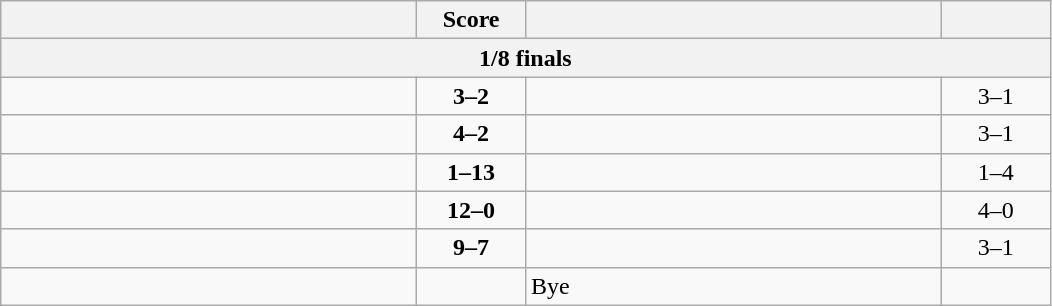<table class="wikitable" style="text-align: left;">
<tr>
<th align="right" width="270"></th>
<th width="65">Score</th>
<th align="left" width="270"></th>
<th width="65"></th>
</tr>
<tr>
<th colspan=4>1/8 finals</th>
</tr>
<tr>
<td><strong></strong></td>
<td align="center"><strong>3–2</strong></td>
<td></td>
<td align=center>3–1 <strong></strong></td>
</tr>
<tr>
<td><strong></strong></td>
<td align="center"><strong>4–2</strong></td>
<td></td>
<td align=center>3–1 <strong></strong></td>
</tr>
<tr>
<td></td>
<td align="center"><strong>1–13</strong></td>
<td><strong></strong></td>
<td align=center>1–4 <strong></strong></td>
</tr>
<tr>
<td><strong></strong></td>
<td align="center"><strong>12–0</strong></td>
<td></td>
<td align=center>4–0 <strong></strong></td>
</tr>
<tr>
<td><strong></strong></td>
<td align="center"><strong>9–7</strong></td>
<td></td>
<td align=center>3–1 <strong></strong></td>
</tr>
<tr>
<td><strong></strong></td>
<td></td>
<td>Bye</td>
<td></td>
</tr>
</table>
